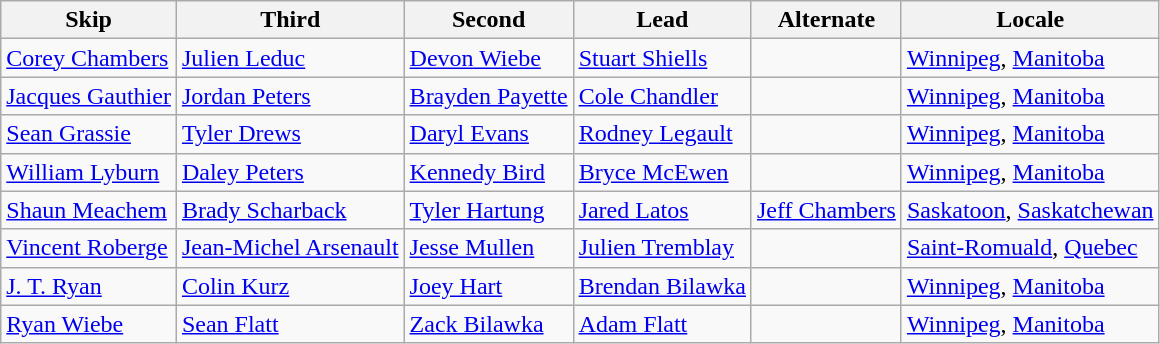<table class="wikitable">
<tr>
<th scope="col">Skip</th>
<th scope="col">Third</th>
<th scope="col">Second</th>
<th scope="col">Lead</th>
<th scope="col">Alternate</th>
<th scope="col">Locale</th>
</tr>
<tr>
<td><a href='#'>Corey Chambers</a></td>
<td><a href='#'>Julien Leduc</a></td>
<td><a href='#'>Devon Wiebe</a></td>
<td><a href='#'>Stuart Shiells</a></td>
<td></td>
<td> <a href='#'>Winnipeg</a>, <a href='#'>Manitoba</a></td>
</tr>
<tr>
<td><a href='#'>Jacques Gauthier</a></td>
<td><a href='#'>Jordan Peters</a></td>
<td><a href='#'>Brayden Payette</a></td>
<td><a href='#'>Cole Chandler</a></td>
<td></td>
<td> <a href='#'>Winnipeg</a>, <a href='#'>Manitoba</a></td>
</tr>
<tr>
<td><a href='#'>Sean Grassie</a></td>
<td><a href='#'>Tyler Drews</a></td>
<td><a href='#'>Daryl Evans</a></td>
<td><a href='#'>Rodney Legault</a></td>
<td></td>
<td> <a href='#'>Winnipeg</a>, <a href='#'>Manitoba</a></td>
</tr>
<tr>
<td><a href='#'>William Lyburn</a></td>
<td><a href='#'>Daley Peters</a></td>
<td><a href='#'>Kennedy Bird</a></td>
<td><a href='#'>Bryce McEwen</a></td>
<td></td>
<td> <a href='#'>Winnipeg</a>, <a href='#'>Manitoba</a></td>
</tr>
<tr>
<td><a href='#'>Shaun Meachem</a></td>
<td><a href='#'>Brady Scharback</a></td>
<td><a href='#'>Tyler Hartung</a></td>
<td><a href='#'>Jared Latos</a></td>
<td><a href='#'>Jeff Chambers</a></td>
<td> <a href='#'>Saskatoon</a>, <a href='#'>Saskatchewan</a></td>
</tr>
<tr>
<td><a href='#'>Vincent Roberge</a></td>
<td><a href='#'>Jean-Michel Arsenault</a></td>
<td><a href='#'>Jesse Mullen</a></td>
<td><a href='#'>Julien Tremblay</a></td>
<td></td>
<td> <a href='#'>Saint-Romuald</a>, <a href='#'>Quebec</a></td>
</tr>
<tr>
<td><a href='#'>J. T. Ryan</a></td>
<td><a href='#'>Colin Kurz</a></td>
<td><a href='#'>Joey Hart</a></td>
<td><a href='#'>Brendan Bilawka</a></td>
<td></td>
<td> <a href='#'>Winnipeg</a>, <a href='#'>Manitoba</a></td>
</tr>
<tr>
<td><a href='#'>Ryan Wiebe</a></td>
<td><a href='#'>Sean Flatt</a></td>
<td><a href='#'>Zack Bilawka</a></td>
<td><a href='#'>Adam Flatt</a></td>
<td></td>
<td> <a href='#'>Winnipeg</a>, <a href='#'>Manitoba</a></td>
</tr>
</table>
